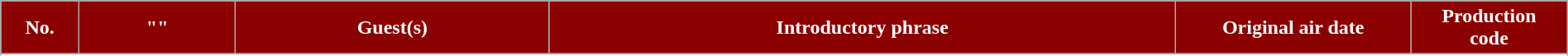<table class="wikitable plainrowheaders" style="width:100%; margin:auto;">
<tr>
<th style="background-color: #8B0000; color:#ffffff" width=5%><abbr>No.</abbr></th>
<th style="background-color: #8B0000; color:#ffffff" width=10%>"<a href='#'></a>"</th>
<th style="background-color: #8B0000; color:#ffffff" width=20%>Guest(s)</th>
<th style="background-color: #8B0000; color:#ffffff" width=40%>Introductory phrase</th>
<th style="background-color: #8B0000; color:#ffffff" width=15%>Original air date</th>
<th style="background-color: #8B0000; color:#ffffff" width=10%>Production <br> code</th>
</tr>
<tr>
</tr>
<tr>
</tr>
<tr>
</tr>
<tr>
</tr>
<tr>
</tr>
<tr>
</tr>
<tr>
</tr>
<tr>
</tr>
</table>
